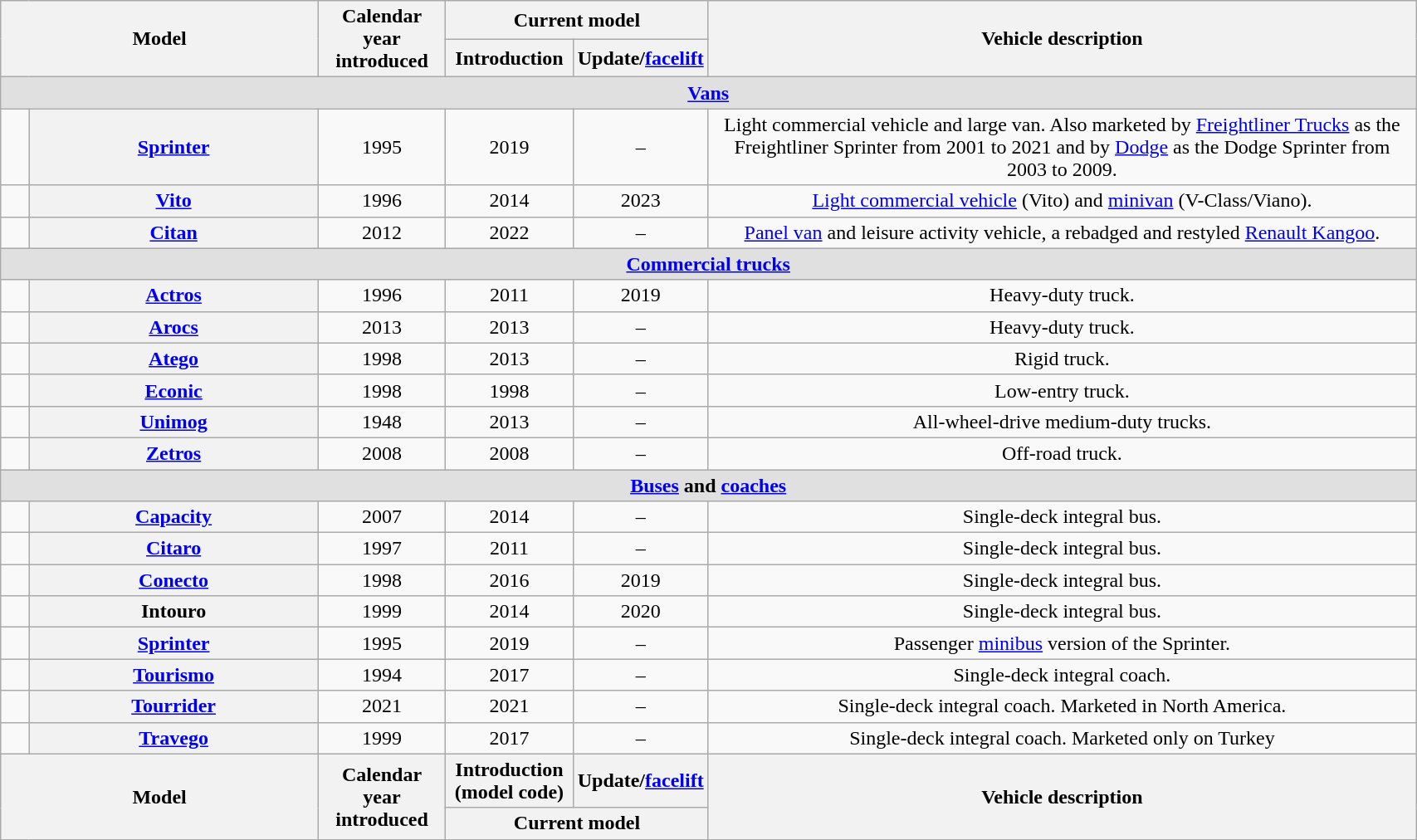<table class="wikitable" style="text-align: center; width: 90%">
<tr>
<th colspan="2" rowspan="2">Model</th>
<th rowspan="2" width="9%">Calendar year<br>introduced</th>
<th scope="col" colspan=2>Current model</th>
<th rowspan="2" width="50%" cellpadding="32px">Vehicle description</th>
</tr>
<tr>
<th width="9%">Introduction</th>
<th width="9%">Update/<a href='#'>facelift</a></th>
</tr>
<tr>
<td style="background-color: #e0e0e0;" colspan=6><strong><a href='#'>Vans</a></strong></td>
</tr>
<tr>
<td></td>
<th><a href='#'>Sprinter</a></th>
<td>1995</td>
<td>2019</td>
<td>–</td>
<td>Light commercial vehicle and large van. Also marketed by <a href='#'>Freightliner Trucks</a> as the Freightliner Sprinter from 2001 to 2021 and by <a href='#'>Dodge</a> as the Dodge Sprinter from 2003 to 2009.</td>
</tr>
<tr>
<td></td>
<th><a href='#'>Vito</a></th>
<td>1996</td>
<td>2014</td>
<td>2023</td>
<td><a href='#'>Light commercial vehicle</a> (Vito) and <a href='#'>minivan</a> (V-Class/Viano).</td>
</tr>
<tr>
<td></td>
<th><a href='#'>Citan</a></th>
<td>2012</td>
<td>2022</td>
<td>–</td>
<td><a href='#'>Panel van</a> and leisure activity vehicle, a rebadged and restyled <a href='#'>Renault Kangoo</a>.</td>
</tr>
<tr>
<td style="background-color: #e0e0e0;" colspan=6><strong><a href='#'>Commercial trucks</a></strong></td>
</tr>
<tr>
<td></td>
<th><a href='#'>Actros</a></th>
<td>1996</td>
<td>2011</td>
<td>2019</td>
<td>Heavy-duty truck.</td>
</tr>
<tr>
<td></td>
<th><a href='#'>Arocs</a></th>
<td>2013</td>
<td>2013</td>
<td>–</td>
<td>Heavy-duty truck.</td>
</tr>
<tr>
<td></td>
<th><a href='#'>Atego</a></th>
<td>1998</td>
<td>2013</td>
<td>–</td>
<td>Rigid truck.</td>
</tr>
<tr>
<td></td>
<th><a href='#'>Econic</a></th>
<td>1998</td>
<td>1998</td>
<td>–</td>
<td>Low-entry truck.</td>
</tr>
<tr>
<td></td>
<th><a href='#'>Unimog</a></th>
<td>1948</td>
<td>2013</td>
<td>–</td>
<td>All-wheel-drive medium-duty trucks.</td>
</tr>
<tr>
<td></td>
<th><a href='#'>Zetros</a></th>
<td>2008</td>
<td>2008</td>
<td>–</td>
<td>Off-road truck.</td>
</tr>
<tr>
<td style="background-color: #e0e0e0;" colspan=6><strong><a href='#'>Buses</a> and <a href='#'>coaches</a></strong></td>
</tr>
<tr>
<td></td>
<th><a href='#'>Capacity</a></th>
<td>2007</td>
<td>2014</td>
<td>–</td>
<td>Single-deck integral bus.</td>
</tr>
<tr>
<td></td>
<th><a href='#'>Citaro</a></th>
<td>1997</td>
<td>2011</td>
<td>–</td>
<td>Single-deck integral bus.</td>
</tr>
<tr>
<td></td>
<th><a href='#'>Conecto</a></th>
<td>1998</td>
<td>2016</td>
<td>2019</td>
<td>Single-deck integral bus.</td>
</tr>
<tr>
<td></td>
<th>Intouro</th>
<td>1999</td>
<td>2014</td>
<td>2020</td>
<td>Single-deck integral bus.</td>
</tr>
<tr>
<td></td>
<th><a href='#'>Sprinter</a></th>
<td>1995</td>
<td>2019</td>
<td>–</td>
<td>Passenger <a href='#'>minibus</a> version of the Sprinter.</td>
</tr>
<tr>
<td></td>
<th><a href='#'>Tourismo</a></th>
<td>1994</td>
<td>2017</td>
<td>–</td>
<td>Single-deck integral coach.</td>
</tr>
<tr>
<td></td>
<th><a href='#'>Tourrider</a></th>
<td>2021</td>
<td>2021</td>
<td>–</td>
<td>Single-deck integral coach. Marketed in North America.</td>
</tr>
<tr>
<td></td>
<th><a href='#'>Travego</a></th>
<td>1999</td>
<td>2017</td>
<td>–</td>
<td>Single-deck integral coach. Marketed only on Turkey</td>
</tr>
<tr>
<th colspan="2" rowspan="2">Model</th>
<th rowspan="2">Calendar year<br>introduced</th>
<th>Introduction (model code)</th>
<th>Update/<a href='#'>facelift</a></th>
<th rowspan="2">Vehicle description</th>
</tr>
<tr>
<th colspan="2">Current model</th>
</tr>
</table>
